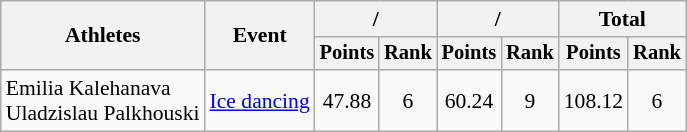<table class="wikitable" style="font-size:90%">
<tr>
<th rowspan="2">Athletes</th>
<th rowspan="2">Event</th>
<th colspan="2">/</th>
<th colspan="2">/</th>
<th colspan="2">Total</th>
</tr>
<tr style="font-size:95%">
<th>Points</th>
<th>Rank</th>
<th>Points</th>
<th>Rank</th>
<th>Points</th>
<th>Rank</th>
</tr>
<tr align=center>
<td align=left>Emilia Kalehanava <br> Uladzislau Palkhouski</td>
<td align=left><a href='#'>Ice dancing</a></td>
<td>47.88</td>
<td>6</td>
<td>60.24</td>
<td>9</td>
<td>108.12</td>
<td>6</td>
</tr>
</table>
